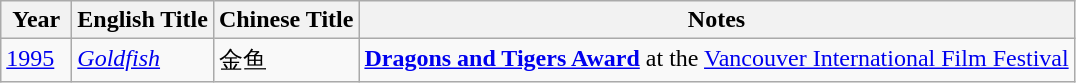<table class="wikitable">
<tr>
<th align="left" valign="top" width="40">Year</th>
<th align="left" valign="top">English Title</th>
<th align="left" valign="top">Chinese Title</th>
<th align="left" valign="top">Notes</th>
</tr>
<tr>
<td align="left" valign="top"><a href='#'>1995</a></td>
<td align="left" valign="top"><em><a href='#'>Goldfish</a></em></td>
<td align="left" valign="top">金鱼</td>
<td align="left" valign="top"><strong><a href='#'>Dragons and Tigers Award</a></strong> at the <a href='#'>Vancouver International Film Festival</a></td>
</tr>
</table>
